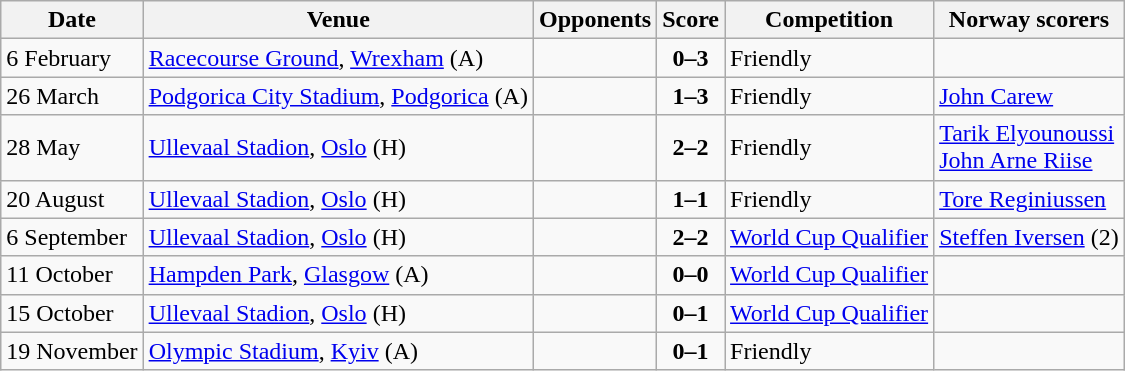<table class="wikitable">
<tr>
<th>Date</th>
<th>Venue</th>
<th>Opponents</th>
<th>Score</th>
<th>Competition</th>
<th>Norway scorers</th>
</tr>
<tr>
<td>6 February</td>
<td><a href='#'>Racecourse Ground</a>, <a href='#'>Wrexham</a> (A)</td>
<td></td>
<td align=center><strong>0–3</strong><br></td>
<td>Friendly</td>
<td></td>
</tr>
<tr>
<td>26 March</td>
<td><a href='#'>Podgorica City Stadium</a>, <a href='#'>Podgorica</a> (A)</td>
<td></td>
<td align=center><strong>1–3</strong><br></td>
<td>Friendly</td>
<td><a href='#'>John Carew</a></td>
</tr>
<tr>
<td>28 May</td>
<td><a href='#'>Ullevaal Stadion</a>, <a href='#'>Oslo</a> (H)</td>
<td></td>
<td align=center><strong>2–2</strong><br></td>
<td>Friendly</td>
<td><a href='#'>Tarik Elyounoussi</a><br><a href='#'>John Arne Riise</a></td>
</tr>
<tr>
<td>20 August</td>
<td><a href='#'>Ullevaal Stadion</a>, <a href='#'>Oslo</a> (H)</td>
<td></td>
<td align=center><strong>1–1</strong><br></td>
<td>Friendly</td>
<td><a href='#'>Tore Reginiussen</a></td>
</tr>
<tr>
<td>6 September</td>
<td><a href='#'>Ullevaal Stadion</a>, <a href='#'>Oslo</a> (H)</td>
<td></td>
<td align=center><strong>2–2</strong><br></td>
<td><a href='#'>World Cup Qualifier</a></td>
<td><a href='#'>Steffen Iversen</a> (2)</td>
</tr>
<tr>
<td>11 October</td>
<td><a href='#'>Hampden Park</a>, <a href='#'>Glasgow</a> (A)</td>
<td></td>
<td align=center><strong>0–0</strong><br></td>
<td><a href='#'>World Cup Qualifier</a></td>
<td></td>
</tr>
<tr>
<td>15 October</td>
<td><a href='#'>Ullevaal Stadion</a>, <a href='#'>Oslo</a> (H)</td>
<td></td>
<td align=center><strong>0–1</strong><br></td>
<td><a href='#'>World Cup Qualifier</a></td>
<td></td>
</tr>
<tr>
<td>19 November</td>
<td><a href='#'>Olympic Stadium</a>, <a href='#'>Kyiv</a> (A)</td>
<td></td>
<td align=center><strong>0–1</strong> </td>
<td>Friendly</td>
<td></td>
</tr>
</table>
